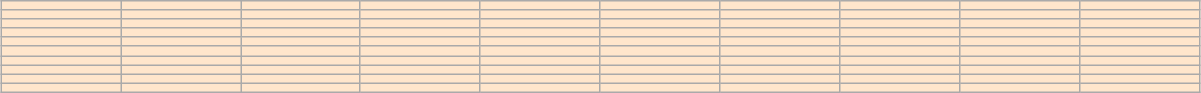<table class="wikitable" style="text-align: center; width: 100%; max-width: 800px; font-size: 0.8em; margin-left: 1em; background-color: #FFE6CC;">
<tr>
<td><a href='#'></a></td>
<td><a href='#'></a></td>
<td><a href='#'></a></td>
<td><a href='#'></a></td>
<td><a href='#'></a></td>
<td><a href='#'></a></td>
<td><a href='#'></a></td>
<td><a href='#'></a></td>
<td><a href='#'></a></td>
<td><a href='#'></a></td>
</tr>
<tr>
<td><a href='#'></a></td>
<td><a href='#'></a></td>
<td><a href='#'></a></td>
<td><a href='#'></a></td>
<td><a href='#'></a></td>
<td><a href='#'></a></td>
<td><a href='#'></a></td>
<td><a href='#'></a></td>
<td><a href='#'></a></td>
<td><a href='#'></a></td>
</tr>
<tr>
<td><a href='#'></a></td>
<td><a href='#'></a></td>
<td><a href='#'></a></td>
<td><a href='#'></a></td>
<td><a href='#'></a></td>
<td><a href='#'></a></td>
<td><a href='#'></a></td>
<td><a href='#'></a></td>
<td><a href='#'></a></td>
<td><a href='#'></a></td>
</tr>
<tr>
<td><a href='#'></a></td>
<td><a href='#'></a></td>
<td><a href='#'></a></td>
<td><a href='#'></a></td>
<td><a href='#'></a></td>
<td><a href='#'></a></td>
<td><a href='#'></a></td>
<td><a href='#'></a></td>
<td><a href='#'></a></td>
<td><a href='#'></a></td>
</tr>
<tr>
<td><a href='#'></a></td>
<td><a href='#'></a></td>
<td><a href='#'></a></td>
<td><a href='#'></a></td>
<td><a href='#'></a></td>
<td><a href='#'></a></td>
<td><a href='#'></a></td>
<td><a href='#'></a></td>
<td><a href='#'></a></td>
<td><a href='#'></a></td>
</tr>
<tr>
<td><a href='#'></a></td>
<td><a href='#'></a></td>
<td><a href='#'></a></td>
<td><a href='#'></a></td>
<td><a href='#'></a></td>
<td><a href='#'></a></td>
<td><a href='#'></a></td>
<td><a href='#'></a></td>
<td><a href='#'></a></td>
<td><a href='#'></a></td>
</tr>
<tr>
<td><a href='#'></a></td>
<td><a href='#'></a></td>
<td><a href='#'></a></td>
<td><a href='#'></a></td>
<td><a href='#'></a></td>
<td><a href='#'></a></td>
<td><a href='#'></a></td>
<td><a href='#'></a></td>
<td><a href='#'></a></td>
<td><a href='#'></a></td>
</tr>
<tr>
<td><a href='#'></a></td>
<td><a href='#'></a></td>
<td><a href='#'></a></td>
<td><a href='#'></a></td>
<td><a href='#'></a></td>
<td><a href='#'></a></td>
<td><a href='#'></a></td>
<td><a href='#'></a></td>
<td><a href='#'></a></td>
<td><a href='#'></a></td>
</tr>
<tr>
<td><a href='#'></a></td>
<td><a href='#'></a></td>
<td><a href='#'></a></td>
<td><a href='#'></a></td>
<td><a href='#'></a></td>
<td><a href='#'></a></td>
<td><a href='#'></a></td>
<td><a href='#'></a></td>
<td><a href='#'></a></td>
<td><a href='#'></a></td>
</tr>
<tr>
<td><a href='#'></a></td>
<td><a href='#'></a></td>
<td><a href='#'></a></td>
<td><a href='#'></a></td>
<td><a href='#'></a></td>
<td><a href='#'></a></td>
<td><a href='#'></a></td>
<td><a href='#'></a></td>
<td><a href='#'></a></td>
<td><a href='#'></a></td>
</tr>
</table>
